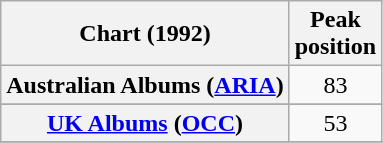<table class="wikitable sortable plainrowheaders" style="text-align:center">
<tr>
<th>Chart (1992)</th>
<th>Peak<br>position</th>
</tr>
<tr>
<th scope="row">Australian Albums (<a href='#'>ARIA</a>)</th>
<td>83</td>
</tr>
<tr>
</tr>
<tr>
<th scope="row"><a href='#'>UK Albums</a> (<a href='#'>OCC</a>)</th>
<td>53</td>
</tr>
<tr>
</tr>
</table>
